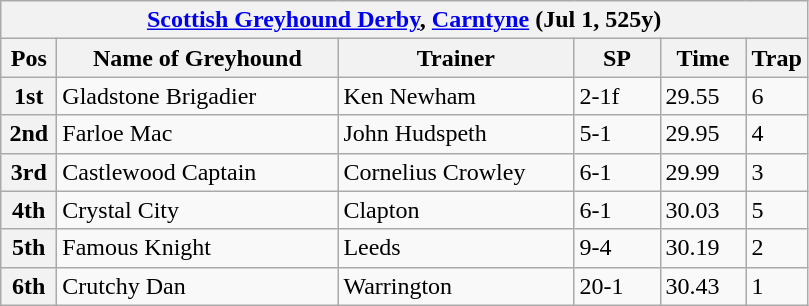<table class="wikitable">
<tr>
<th colspan="6"><a href='#'>Scottish Greyhound Derby</a>, <a href='#'>Carntyne</a> (Jul 1, 525y)</th>
</tr>
<tr>
<th width=30>Pos</th>
<th width=180>Name of Greyhound</th>
<th width=150>Trainer</th>
<th width=50>SP</th>
<th width=50>Time</th>
<th width=30>Trap</th>
</tr>
<tr>
<th>1st</th>
<td>Gladstone Brigadier</td>
<td>Ken Newham</td>
<td>2-1f</td>
<td>29.55</td>
<td>6</td>
</tr>
<tr>
<th>2nd</th>
<td>Farloe Mac</td>
<td>John Hudspeth</td>
<td>5-1</td>
<td>29.95</td>
<td>4</td>
</tr>
<tr>
<th>3rd</th>
<td>Castlewood Captain</td>
<td>Cornelius Crowley</td>
<td>6-1</td>
<td>29.99</td>
<td>3</td>
</tr>
<tr>
<th>4th</th>
<td>Crystal City</td>
<td>Clapton</td>
<td>6-1</td>
<td>30.03</td>
<td>5</td>
</tr>
<tr>
<th>5th</th>
<td>Famous Knight</td>
<td>Leeds</td>
<td>9-4</td>
<td>30.19</td>
<td>2</td>
</tr>
<tr>
<th>6th</th>
<td>Crutchy Dan</td>
<td>Warrington</td>
<td>20-1</td>
<td>30.43</td>
<td>1</td>
</tr>
</table>
